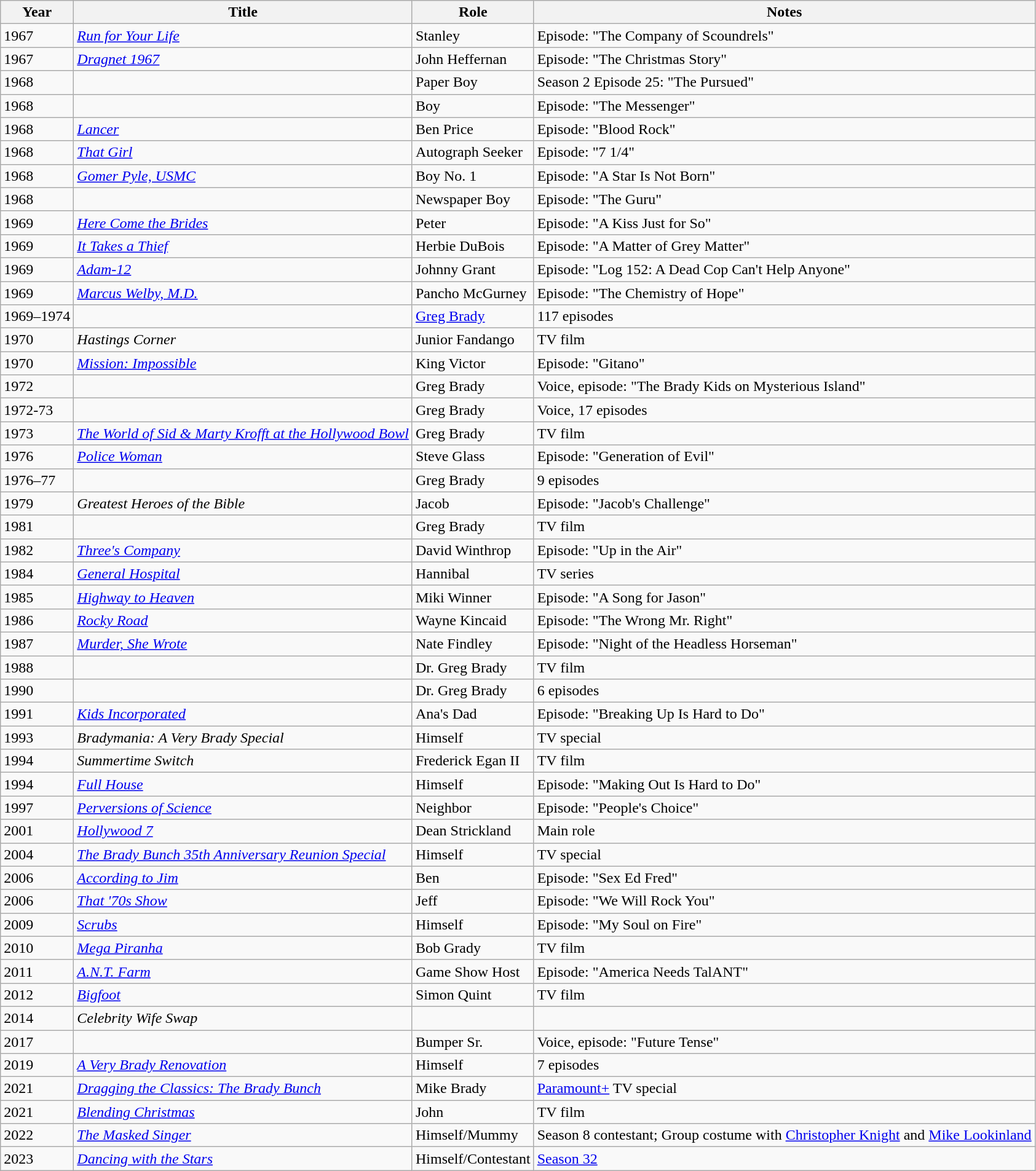<table class="wikitable sortable">
<tr>
<th>Year</th>
<th>Title</th>
<th>Role</th>
<th class="unsortable">Notes</th>
</tr>
<tr>
<td>1967</td>
<td><em><a href='#'>Run for Your Life</a></em></td>
<td>Stanley</td>
<td>Episode: "The Company of Scoundrels"</td>
</tr>
<tr>
<td>1967</td>
<td><em><a href='#'>Dragnet 1967</a></em></td>
<td>John Heffernan</td>
<td>Episode: "The Christmas Story"</td>
</tr>
<tr>
<td>1968</td>
<td><em></em></td>
<td>Paper Boy</td>
<td>Season 2 Episode 25: "The Pursued"</td>
</tr>
<tr>
<td>1968</td>
<td><em></em></td>
<td>Boy</td>
<td>Episode: "The Messenger"</td>
</tr>
<tr>
<td>1968</td>
<td><em><a href='#'>Lancer</a></em></td>
<td>Ben Price</td>
<td>Episode: "Blood Rock"</td>
</tr>
<tr>
<td>1968</td>
<td><em><a href='#'>That Girl</a></em></td>
<td>Autograph Seeker</td>
<td>Episode: "7 1/4"</td>
</tr>
<tr>
<td>1968</td>
<td><em><a href='#'>Gomer Pyle, USMC</a></em></td>
<td>Boy No. 1</td>
<td>Episode: "A Star Is Not Born"</td>
</tr>
<tr>
<td>1968</td>
<td><em></em></td>
<td>Newspaper Boy</td>
<td>Episode: "The Guru"</td>
</tr>
<tr>
<td>1969</td>
<td><em><a href='#'>Here Come the Brides</a></em></td>
<td>Peter</td>
<td>Episode: "A Kiss Just for So"</td>
</tr>
<tr>
<td>1969</td>
<td><em><a href='#'>It Takes a Thief</a></em></td>
<td>Herbie DuBois</td>
<td>Episode: "A Matter of Grey Matter"</td>
</tr>
<tr>
<td>1969</td>
<td><em><a href='#'>Adam-12</a></em></td>
<td>Johnny Grant</td>
<td>Episode: "Log 152: A Dead Cop Can't Help Anyone"</td>
</tr>
<tr>
<td>1969</td>
<td><em><a href='#'>Marcus Welby, M.D.</a></em></td>
<td>Pancho McGurney</td>
<td>Episode: "The Chemistry of Hope"</td>
</tr>
<tr>
<td>1969–1974</td>
<td><em></em></td>
<td><a href='#'>Greg Brady</a></td>
<td>117 episodes</td>
</tr>
<tr>
<td>1970</td>
<td><em>Hastings Corner</em></td>
<td>Junior Fandango</td>
<td>TV film</td>
</tr>
<tr>
<td>1970</td>
<td><em><a href='#'>Mission: Impossible</a></em></td>
<td>King Victor</td>
<td>Episode: "Gitano"</td>
</tr>
<tr>
<td>1972</td>
<td><em></em></td>
<td>Greg Brady</td>
<td>Voice, episode: "The Brady Kids on Mysterious Island"</td>
</tr>
<tr>
<td>1972-73</td>
<td><em></em></td>
<td>Greg Brady</td>
<td>Voice, 17 episodes</td>
</tr>
<tr>
<td>1973</td>
<td><em><a href='#'>The World of Sid & Marty Krofft at the Hollywood Bowl</a></em></td>
<td>Greg Brady</td>
<td>TV film</td>
</tr>
<tr>
<td>1976</td>
<td><em><a href='#'>Police Woman</a></em></td>
<td>Steve Glass</td>
<td>Episode: "Generation of Evil"</td>
</tr>
<tr>
<td>1976–77</td>
<td><em></em></td>
<td>Greg Brady</td>
<td>9 episodes</td>
</tr>
<tr>
<td>1979</td>
<td><em>Greatest Heroes of the Bible</em></td>
<td>Jacob</td>
<td>Episode: "Jacob's Challenge"</td>
</tr>
<tr>
<td>1981</td>
<td><em></em></td>
<td>Greg Brady</td>
<td>TV film</td>
</tr>
<tr>
<td>1982</td>
<td><em><a href='#'>Three's Company</a></em></td>
<td>David Winthrop</td>
<td>Episode: "Up in the Air"</td>
</tr>
<tr>
<td>1984</td>
<td><em><a href='#'>General Hospital</a></em></td>
<td>Hannibal</td>
<td>TV series</td>
</tr>
<tr>
<td>1985</td>
<td><em><a href='#'>Highway to Heaven</a></em></td>
<td>Miki Winner</td>
<td>Episode: "A Song for Jason"</td>
</tr>
<tr>
<td>1986</td>
<td><em><a href='#'>Rocky Road</a></em></td>
<td>Wayne Kincaid</td>
<td>Episode: "The Wrong Mr. Right"</td>
</tr>
<tr>
<td>1987</td>
<td><em><a href='#'>Murder, She Wrote</a></em></td>
<td>Nate Findley</td>
<td>Episode: "Night of the Headless Horseman"</td>
</tr>
<tr>
<td>1988</td>
<td><em></em></td>
<td>Dr. Greg Brady</td>
<td>TV film</td>
</tr>
<tr>
<td>1990</td>
<td><em></em></td>
<td>Dr. Greg Brady</td>
<td>6 episodes</td>
</tr>
<tr>
<td>1991</td>
<td><em><a href='#'>Kids Incorporated</a></em></td>
<td>Ana's Dad</td>
<td>Episode: "Breaking Up Is Hard to Do"</td>
</tr>
<tr>
<td>1993</td>
<td><em>Bradymania: A Very Brady Special</em></td>
<td>Himself</td>
<td>TV special</td>
</tr>
<tr>
<td>1994</td>
<td><em>Summertime Switch</em></td>
<td>Frederick Egan II</td>
<td>TV film</td>
</tr>
<tr>
<td>1994</td>
<td><em><a href='#'>Full House</a></em></td>
<td>Himself</td>
<td>Episode: "Making Out Is Hard to Do"</td>
</tr>
<tr>
<td>1997</td>
<td><em><a href='#'>Perversions of Science</a></em></td>
<td>Neighbor</td>
<td>Episode: "People's Choice"</td>
</tr>
<tr>
<td>2001</td>
<td><em><a href='#'>Hollywood 7</a></em></td>
<td>Dean Strickland</td>
<td>Main role</td>
</tr>
<tr>
<td>2004</td>
<td><em><a href='#'>The Brady Bunch 35th Anniversary Reunion Special</a></em></td>
<td>Himself</td>
<td>TV special</td>
</tr>
<tr>
<td>2006</td>
<td><em><a href='#'>According to Jim</a></em></td>
<td>Ben</td>
<td>Episode: "Sex Ed Fred"</td>
</tr>
<tr>
<td>2006</td>
<td><em><a href='#'>That '70s Show</a></em></td>
<td>Jeff</td>
<td>Episode: "We Will Rock You"</td>
</tr>
<tr>
<td>2009</td>
<td><em><a href='#'>Scrubs</a></em></td>
<td>Himself</td>
<td>Episode: "My Soul on Fire"</td>
</tr>
<tr>
<td>2010</td>
<td><em><a href='#'>Mega Piranha</a></em></td>
<td>Bob Grady</td>
<td>TV film</td>
</tr>
<tr>
<td>2011</td>
<td><em><a href='#'>A.N.T. Farm</a></em></td>
<td>Game Show Host</td>
<td>Episode: "America Needs TalANT"</td>
</tr>
<tr>
<td>2012</td>
<td><em><a href='#'>Bigfoot</a></em></td>
<td>Simon Quint</td>
<td>TV film</td>
</tr>
<tr>
<td>2014</td>
<td><em>Celebrity Wife Swap</em></td>
<td></td>
<td></td>
</tr>
<tr>
<td>2017</td>
<td><em></em></td>
<td>Bumper Sr.</td>
<td>Voice, episode: "Future Tense"</td>
</tr>
<tr>
<td>2019</td>
<td><em><a href='#'>A Very Brady Renovation</a></em></td>
<td>Himself</td>
<td>7 episodes</td>
</tr>
<tr>
<td>2021</td>
<td><em><a href='#'>Dragging the Classics: The Brady Bunch</a></em></td>
<td>Mike Brady</td>
<td><a href='#'>Paramount+</a> TV special</td>
</tr>
<tr>
<td>2021</td>
<td><em><a href='#'>Blending Christmas</a></em></td>
<td>John</td>
<td>TV film</td>
</tr>
<tr>
<td>2022</td>
<td><em><a href='#'>The Masked Singer</a></em></td>
<td>Himself/Mummy</td>
<td>Season 8 contestant; Group costume with <a href='#'>Christopher Knight</a> and <a href='#'>Mike Lookinland</a></td>
</tr>
<tr>
<td>2023</td>
<td><em><a href='#'>Dancing with the Stars</a></em></td>
<td>Himself/Contestant</td>
<td><a href='#'>Season 32</a></td>
</tr>
</table>
